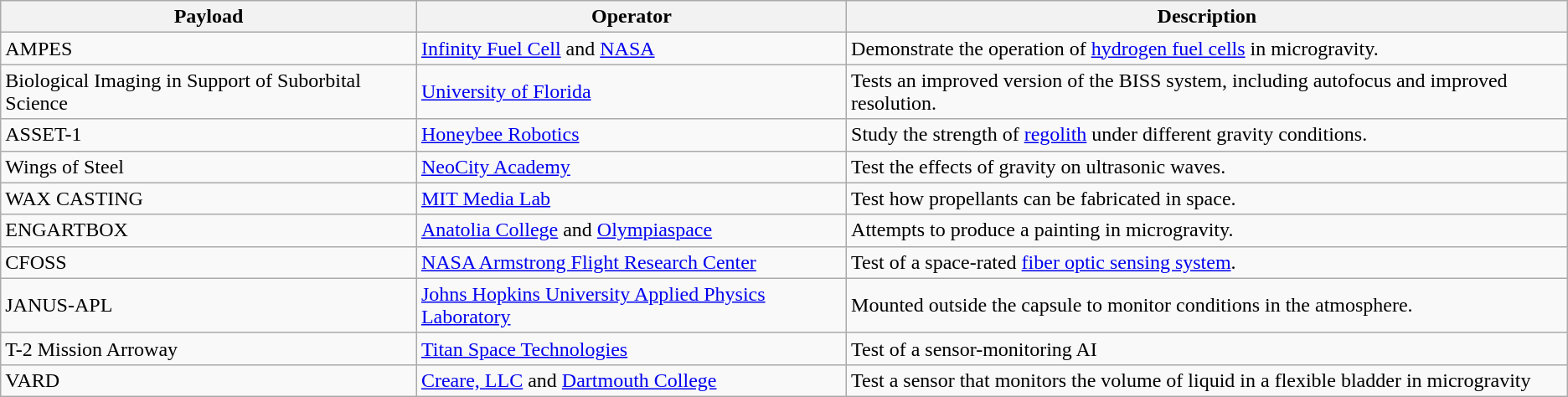<table class="wikitable">
<tr>
<th>Payload</th>
<th>Operator</th>
<th>Description</th>
</tr>
<tr>
<td>AMPES</td>
<td><a href='#'>Infinity Fuel Cell</a> and <a href='#'>NASA</a></td>
<td>Demonstrate the operation of <a href='#'>hydrogen fuel cells</a> in microgravity.</td>
</tr>
<tr>
<td>Biological Imaging in Support of Suborbital Science</td>
<td><a href='#'>University of Florida</a></td>
<td>Tests an improved version of the BISS system, including autofocus and improved resolution.</td>
</tr>
<tr>
<td>ASSET-1</td>
<td><a href='#'>Honeybee Robotics</a></td>
<td>Study the strength of <a href='#'>regolith</a> under different gravity conditions.</td>
</tr>
<tr>
<td>Wings of Steel</td>
<td><a href='#'>NeoCity Academy</a></td>
<td>Test the effects of gravity on ultrasonic waves.</td>
</tr>
<tr>
<td>WAX CASTING</td>
<td><a href='#'>MIT Media Lab</a></td>
<td>Test how propellants can be fabricated in space.</td>
</tr>
<tr>
<td>ENGARTBOX</td>
<td><a href='#'>Anatolia College</a> and <a href='#'>Olympiaspace</a></td>
<td>Attempts to produce a painting in microgravity.</td>
</tr>
<tr>
<td>CFOSS</td>
<td><a href='#'>NASA Armstrong Flight Research Center</a></td>
<td>Test of a space-rated <a href='#'>fiber optic sensing system</a>.</td>
</tr>
<tr>
<td>JANUS-APL</td>
<td><a href='#'>Johns Hopkins University Applied Physics Laboratory</a></td>
<td>Mounted outside the capsule to monitor conditions in the atmosphere.</td>
</tr>
<tr>
<td>T-2 Mission Arroway</td>
<td><a href='#'>Titan Space Technologies</a></td>
<td>Test of a sensor-monitoring AI</td>
</tr>
<tr>
<td>VARD</td>
<td><a href='#'>Creare, LLC</a> and <a href='#'>Dartmouth College</a></td>
<td>Test a sensor that monitors the volume of liquid in a flexible bladder in microgravity</td>
</tr>
</table>
